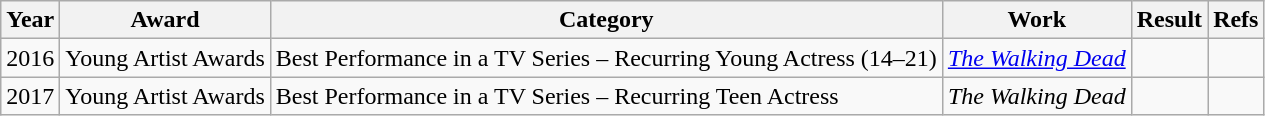<table class="wikitable">
<tr>
<th>Year</th>
<th>Award</th>
<th>Category</th>
<th>Work</th>
<th>Result</th>
<th>Refs</th>
</tr>
<tr>
<td>2016</td>
<td>Young Artist Awards</td>
<td>Best Performance in a TV Series – Recurring Young Actress (14–21)</td>
<td><em><a href='#'>The Walking Dead</a></em></td>
<td></td>
<td style="text-align:center;"></td>
</tr>
<tr>
<td>2017</td>
<td>Young Artist Awards</td>
<td>Best Performance in a TV Series – Recurring Teen Actress</td>
<td><em>The Walking Dead</em></td>
<td></td>
<td style="text-align:center;"></td>
</tr>
</table>
